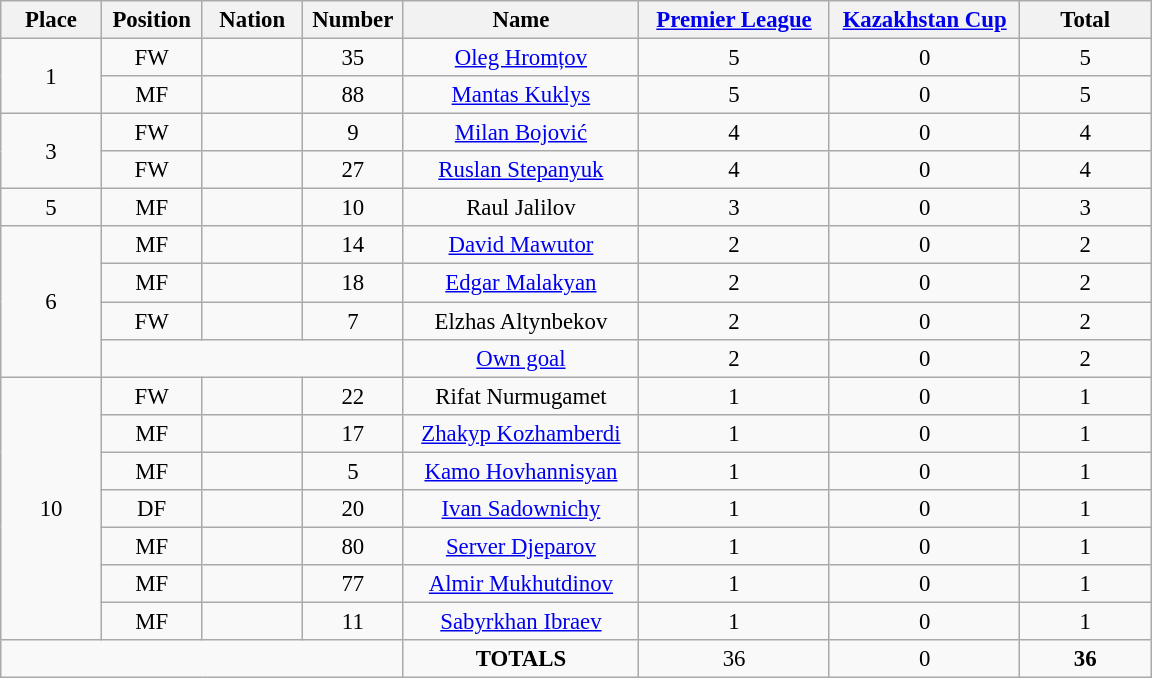<table class="wikitable" style="font-size: 95%; text-align: center;">
<tr>
<th width=60>Place</th>
<th width=60>Position</th>
<th width=60>Nation</th>
<th width=60>Number</th>
<th width=150>Name</th>
<th width=120><a href='#'>Premier League</a></th>
<th width=120><a href='#'>Kazakhstan Cup</a></th>
<th width=80><strong>Total</strong></th>
</tr>
<tr>
<td rowspan="2">1</td>
<td>FW</td>
<td></td>
<td>35</td>
<td><a href='#'>Oleg Hromțov</a></td>
<td>5</td>
<td>0</td>
<td>5</td>
</tr>
<tr>
<td>MF</td>
<td></td>
<td>88</td>
<td><a href='#'>Mantas Kuklys</a></td>
<td>5</td>
<td>0</td>
<td>5</td>
</tr>
<tr>
<td rowspan="2">3</td>
<td>FW</td>
<td></td>
<td>9</td>
<td><a href='#'>Milan Bojović</a></td>
<td>4</td>
<td>0</td>
<td>4</td>
</tr>
<tr>
<td>FW</td>
<td></td>
<td>27</td>
<td><a href='#'>Ruslan Stepanyuk</a></td>
<td>4</td>
<td>0</td>
<td>4</td>
</tr>
<tr>
<td>5</td>
<td>MF</td>
<td></td>
<td>10</td>
<td>Raul Jalilov</td>
<td>3</td>
<td>0</td>
<td>3</td>
</tr>
<tr>
<td rowspan="4">6</td>
<td>MF</td>
<td></td>
<td>14</td>
<td><a href='#'>David Mawutor</a></td>
<td>2</td>
<td>0</td>
<td>2</td>
</tr>
<tr>
<td>MF</td>
<td></td>
<td>18</td>
<td><a href='#'>Edgar Malakyan</a></td>
<td>2</td>
<td>0</td>
<td>2</td>
</tr>
<tr>
<td>FW</td>
<td></td>
<td>7</td>
<td>Elzhas Altynbekov</td>
<td>2</td>
<td>0</td>
<td>2</td>
</tr>
<tr>
<td colspan="3"></td>
<td><a href='#'>Own goal</a></td>
<td>2</td>
<td>0</td>
<td>2</td>
</tr>
<tr>
<td rowspan="7">10</td>
<td>FW</td>
<td></td>
<td>22</td>
<td>Rifat Nurmugamet</td>
<td>1</td>
<td>0</td>
<td>1</td>
</tr>
<tr>
<td>MF</td>
<td></td>
<td>17</td>
<td><a href='#'>Zhakyp Kozhamberdi</a></td>
<td>1</td>
<td>0</td>
<td>1</td>
</tr>
<tr>
<td>MF</td>
<td></td>
<td>5</td>
<td><a href='#'>Kamo Hovhannisyan</a></td>
<td>1</td>
<td>0</td>
<td>1</td>
</tr>
<tr>
<td>DF</td>
<td></td>
<td>20</td>
<td><a href='#'>Ivan Sadownichy</a></td>
<td>1</td>
<td>0</td>
<td>1</td>
</tr>
<tr>
<td>MF</td>
<td></td>
<td>80</td>
<td><a href='#'>Server Djeparov</a></td>
<td>1</td>
<td>0</td>
<td>1</td>
</tr>
<tr>
<td>MF</td>
<td></td>
<td>77</td>
<td><a href='#'>Almir Mukhutdinov</a></td>
<td>1</td>
<td>0</td>
<td>1</td>
</tr>
<tr>
<td>MF</td>
<td></td>
<td>11</td>
<td><a href='#'>Sabyrkhan Ibraev</a></td>
<td>1</td>
<td>0</td>
<td>1</td>
</tr>
<tr>
<td colspan="4"></td>
<td><strong>TOTALS</strong></td>
<td>36</td>
<td>0</td>
<td><strong>36</strong></td>
</tr>
</table>
